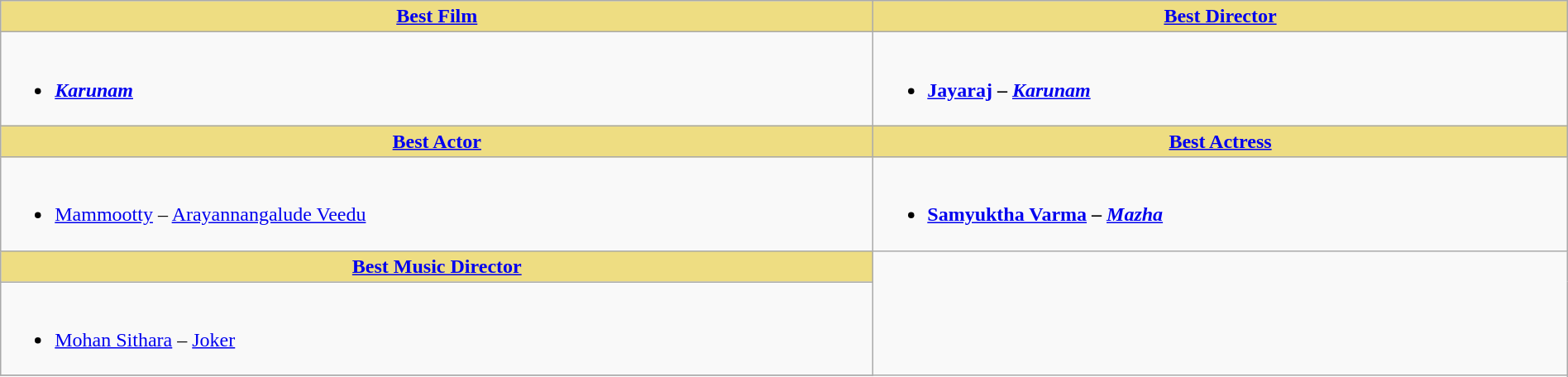<table class="wikitable" width =100%|>
<tr>
<th ! style="background:#eedd82; text-align:center;"><a href='#'>Best Film</a></th>
<th ! style="background:#eedd82; text-align:center;"><a href='#'>Best Director</a></th>
</tr>
<tr>
<td valign="top"><br><ul><li><strong><em><a href='#'>Karunam</a></em></strong></li></ul></td>
<td valign="top"><br><ul><li><strong><a href='#'>Jayaraj</a> – <em><a href='#'>Karunam</a><strong><em></li></ul></td>
</tr>
<tr>
<th ! style="background:#eedd82; text-align:center;"><a href='#'>Best Actor</a></th>
<th ! style="background:#eedd82; text-align:center;"><a href='#'>Best Actress</a></th>
</tr>
<tr>
<td><br><ul><li></strong><a href='#'>Mammootty</a> – </em><a href='#'>Arayannangalude Veedu</a></em></strong></li></ul></td>
<td><br><ul><li><strong><a href='#'>Samyuktha Varma</a> – <em><a href='#'>Mazha</a><strong><em></li></ul></td>
</tr>
<tr>
<th ! style="background:#eedd82; text-align:center;"><a href='#'>Best Music Director</a></th>
</tr>
<tr>
<td><br><ul><li></strong><a href='#'>Mohan Sithara</a> – </em><a href='#'>Joker</a></em></strong></li></ul></td>
</tr>
<tr>
</tr>
</table>
